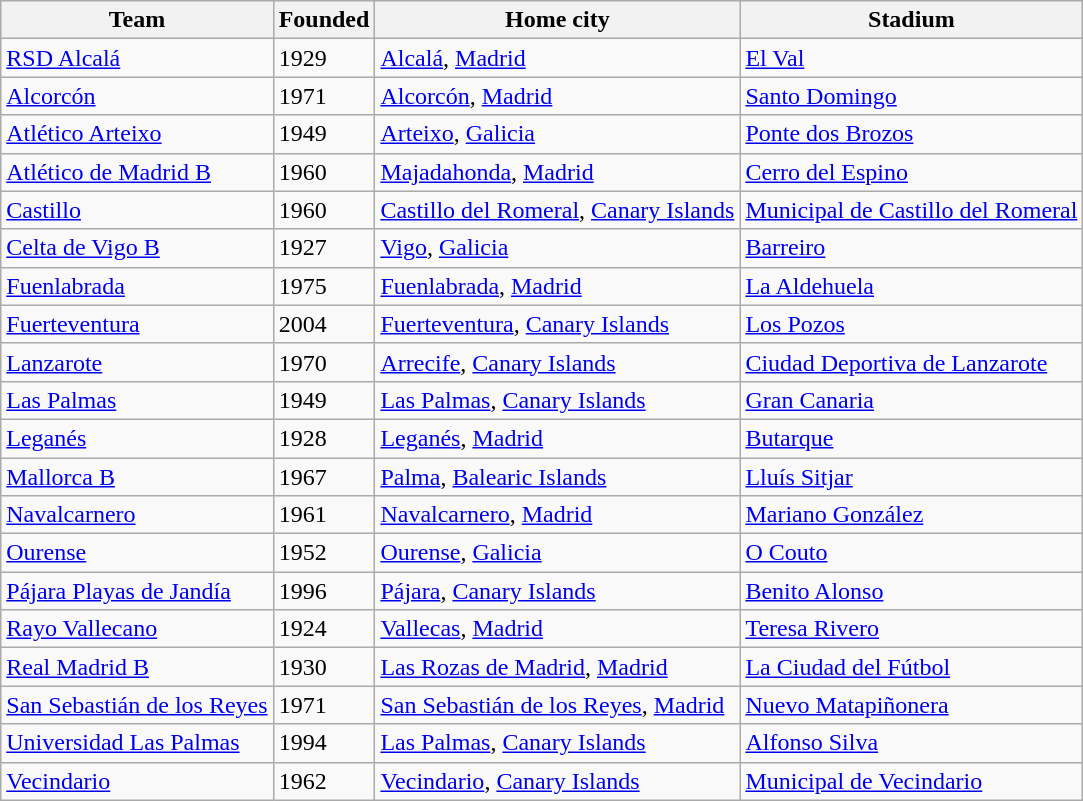<table class="wikitable sortable">
<tr>
<th>Team</th>
<th>Founded</th>
<th>Home city</th>
<th>Stadium</th>
</tr>
<tr>
<td><a href='#'>RSD Alcalá</a></td>
<td>1929</td>
<td><a href='#'>Alcalá</a>, <a href='#'>Madrid</a></td>
<td><a href='#'>El Val</a></td>
</tr>
<tr>
<td><a href='#'>Alcorcón</a></td>
<td>1971</td>
<td><a href='#'>Alcorcón</a>, <a href='#'>Madrid</a></td>
<td><a href='#'>Santo Domingo</a></td>
</tr>
<tr>
<td><a href='#'>Atlético Arteixo</a></td>
<td>1949</td>
<td><a href='#'>Arteixo</a>, <a href='#'>Galicia</a></td>
<td><a href='#'>Ponte dos Brozos</a></td>
</tr>
<tr>
<td><a href='#'>Atlético de Madrid B</a></td>
<td>1960</td>
<td><a href='#'>Majadahonda</a>, <a href='#'>Madrid</a></td>
<td><a href='#'>Cerro del Espino</a></td>
</tr>
<tr>
<td><a href='#'>Castillo</a></td>
<td>1960</td>
<td><a href='#'>Castillo del Romeral</a>, <a href='#'>Canary Islands</a></td>
<td><a href='#'>Municipal de Castillo del Romeral</a></td>
</tr>
<tr>
<td><a href='#'>Celta de Vigo B</a></td>
<td>1927</td>
<td><a href='#'>Vigo</a>, <a href='#'>Galicia</a></td>
<td><a href='#'>Barreiro</a></td>
</tr>
<tr>
<td><a href='#'>Fuenlabrada</a></td>
<td>1975</td>
<td><a href='#'>Fuenlabrada</a>, <a href='#'>Madrid</a></td>
<td><a href='#'>La Aldehuela</a></td>
</tr>
<tr>
<td><a href='#'>Fuerteventura</a></td>
<td>2004</td>
<td><a href='#'>Fuerteventura</a>, <a href='#'>Canary Islands</a></td>
<td><a href='#'>Los Pozos</a></td>
</tr>
<tr>
<td><a href='#'>Lanzarote</a></td>
<td>1970</td>
<td><a href='#'>Arrecife</a>, <a href='#'>Canary Islands</a></td>
<td><a href='#'>Ciudad Deportiva de Lanzarote</a></td>
</tr>
<tr>
<td><a href='#'>Las Palmas</a></td>
<td>1949</td>
<td><a href='#'>Las Palmas</a>, <a href='#'>Canary Islands</a></td>
<td><a href='#'>Gran Canaria</a></td>
</tr>
<tr>
<td><a href='#'>Leganés</a></td>
<td>1928</td>
<td><a href='#'>Leganés</a>, <a href='#'>Madrid</a></td>
<td><a href='#'>Butarque</a></td>
</tr>
<tr>
<td><a href='#'>Mallorca B</a></td>
<td>1967</td>
<td><a href='#'>Palma</a>, <a href='#'>Balearic Islands</a></td>
<td><a href='#'>Lluís Sitjar</a></td>
</tr>
<tr>
<td><a href='#'>Navalcarnero</a></td>
<td>1961</td>
<td><a href='#'>Navalcarnero</a>, <a href='#'>Madrid</a></td>
<td><a href='#'>Mariano González</a></td>
</tr>
<tr>
<td><a href='#'>Ourense</a></td>
<td>1952</td>
<td><a href='#'>Ourense</a>, <a href='#'>Galicia</a></td>
<td><a href='#'>O Couto</a></td>
</tr>
<tr>
<td><a href='#'>Pájara Playas de Jandía</a></td>
<td>1996</td>
<td><a href='#'>Pájara</a>, <a href='#'>Canary Islands</a></td>
<td><a href='#'>Benito Alonso</a></td>
</tr>
<tr>
<td><a href='#'>Rayo Vallecano</a></td>
<td>1924</td>
<td><a href='#'>Vallecas</a>, <a href='#'>Madrid</a></td>
<td><a href='#'>Teresa Rivero</a></td>
</tr>
<tr>
<td><a href='#'>Real Madrid B</a></td>
<td>1930</td>
<td><a href='#'>Las Rozas de Madrid</a>, <a href='#'>Madrid</a></td>
<td><a href='#'>La Ciudad del Fútbol</a></td>
</tr>
<tr>
<td><a href='#'>San Sebastián de los Reyes</a></td>
<td>1971</td>
<td><a href='#'>San Sebastián de los Reyes</a>, <a href='#'>Madrid</a></td>
<td><a href='#'>Nuevo Matapiñonera</a></td>
</tr>
<tr>
<td><a href='#'>Universidad Las Palmas</a></td>
<td>1994</td>
<td><a href='#'>Las Palmas</a>, <a href='#'>Canary Islands</a></td>
<td><a href='#'>Alfonso Silva</a></td>
</tr>
<tr>
<td><a href='#'>Vecindario</a></td>
<td>1962</td>
<td><a href='#'>Vecindario</a>, <a href='#'>Canary Islands</a></td>
<td><a href='#'>Municipal de Vecindario</a></td>
</tr>
</table>
